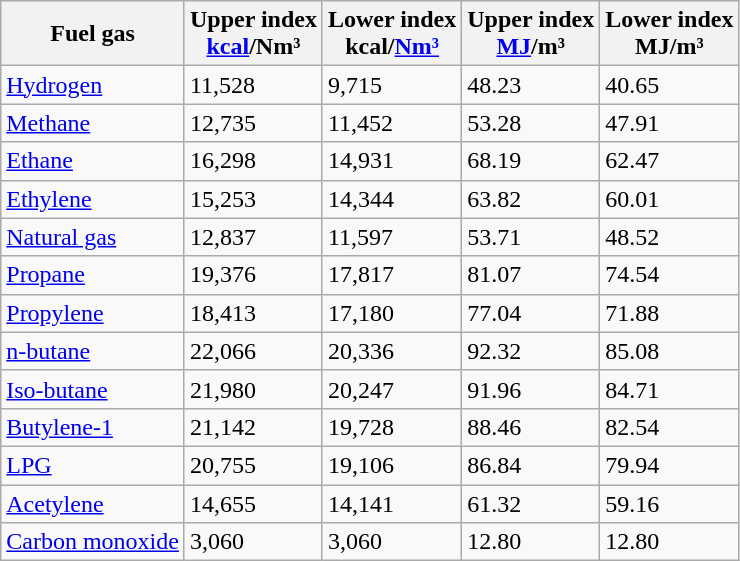<table class="wikitable sortable">
<tr>
<th>Fuel gas</th>
<th>Upper index<br><a href='#'>kcal</a>/Nm³</th>
<th>Lower index<br>kcal/<a href='#'>Nm³</a></th>
<th>Upper index<br><a href='#'>MJ</a>/m³</th>
<th>Lower index<br>MJ/m³</th>
</tr>
<tr U>
<td><a href='#'>Hydrogen</a></td>
<td>11,528</td>
<td>9,715</td>
<td>48.23</td>
<td>40.65</td>
</tr>
<tr>
<td><a href='#'>Methane</a></td>
<td>12,735</td>
<td>11,452</td>
<td>53.28</td>
<td>47.91</td>
</tr>
<tr>
<td><a href='#'>Ethane</a></td>
<td>16,298</td>
<td>14,931</td>
<td>68.19</td>
<td>62.47</td>
</tr>
<tr>
<td><a href='#'>Ethylene</a></td>
<td>15,253</td>
<td>14,344</td>
<td>63.82</td>
<td>60.01</td>
</tr>
<tr>
<td><a href='#'>Natural gas</a></td>
<td>12,837</td>
<td>11,597</td>
<td>53.71</td>
<td>48.52</td>
</tr>
<tr>
<td><a href='#'>Propane</a></td>
<td>19,376</td>
<td>17,817</td>
<td>81.07</td>
<td>74.54</td>
</tr>
<tr>
<td><a href='#'>Propylene</a></td>
<td>18,413</td>
<td>17,180</td>
<td>77.04</td>
<td>71.88</td>
</tr>
<tr>
<td><a href='#'>n-butane</a></td>
<td>22,066</td>
<td>20,336</td>
<td>92.32</td>
<td>85.08</td>
</tr>
<tr>
<td><a href='#'>Iso-butane</a></td>
<td>21,980</td>
<td>20,247</td>
<td>91.96</td>
<td>84.71</td>
</tr>
<tr>
<td><a href='#'>Butylene-1</a></td>
<td>21,142</td>
<td>19,728</td>
<td>88.46</td>
<td>82.54</td>
</tr>
<tr>
<td><a href='#'>LPG</a></td>
<td>20,755</td>
<td>19,106</td>
<td>86.84</td>
<td>79.94</td>
</tr>
<tr>
<td><a href='#'>Acetylene</a></td>
<td>14,655</td>
<td>14,141</td>
<td>61.32</td>
<td>59.16</td>
</tr>
<tr>
<td><a href='#'>Carbon monoxide</a></td>
<td>3,060</td>
<td>3,060</td>
<td>12.80</td>
<td>12.80</td>
</tr>
</table>
